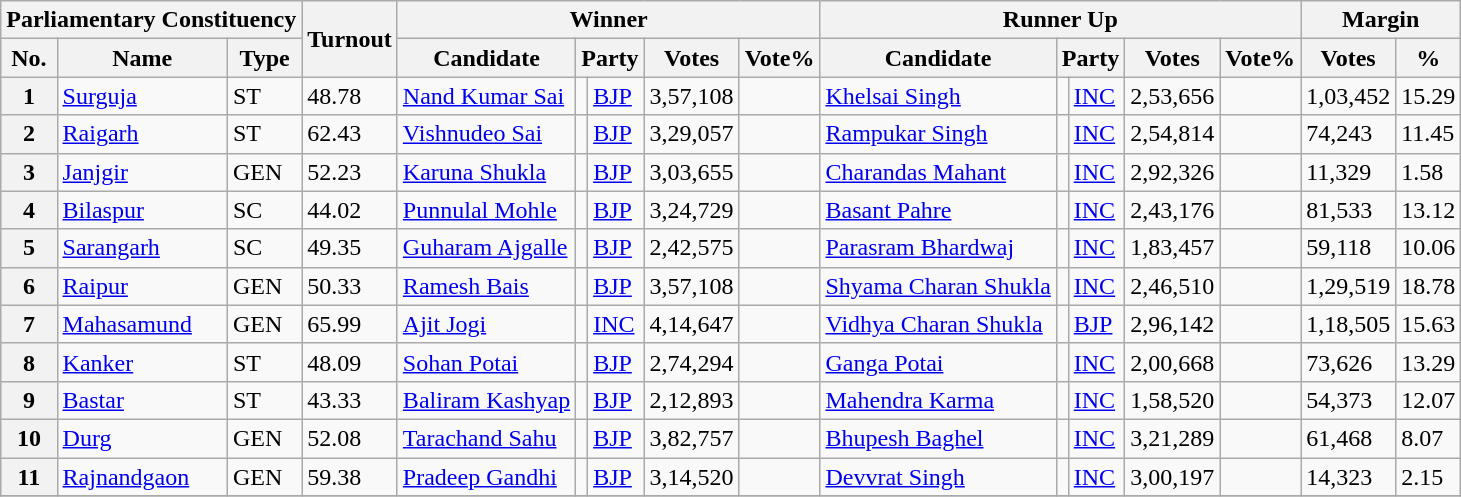<table class="wikitable sortable">
<tr>
<th colspan="3">Parliamentary Constituency</th>
<th rowspan="2">Turnout</th>
<th colspan="5">Winner</th>
<th colspan="5">Runner Up</th>
<th colspan="2">Margin</th>
</tr>
<tr>
<th>No.</th>
<th>Name</th>
<th>Type</th>
<th>Candidate</th>
<th Colspan=2>Party</th>
<th>Votes</th>
<th>Vote%</th>
<th>Candidate</th>
<th Colspan=2>Party</th>
<th>Votes</th>
<th>Vote%</th>
<th>Votes</th>
<th>%</th>
</tr>
<tr>
<th>1</th>
<td><a href='#'>Surguja</a></td>
<td>ST</td>
<td>48.78</td>
<td><a href='#'>Nand Kumar Sai</a></td>
<td style=background-color:></td>
<td><a href='#'>BJP</a></td>
<td>3,57,108</td>
<td></td>
<td><a href='#'>Khelsai Singh</a></td>
<td style=background-color:></td>
<td><a href='#'>INC</a></td>
<td>2,53,656</td>
<td></td>
<td>1,03,452</td>
<td>15.29</td>
</tr>
<tr>
<th>2</th>
<td><a href='#'>Raigarh</a></td>
<td>ST</td>
<td>62.43</td>
<td><a href='#'>Vishnudeo Sai</a></td>
<td style=background-color:></td>
<td><a href='#'>BJP</a></td>
<td>3,29,057</td>
<td></td>
<td><a href='#'>Rampukar Singh</a></td>
<td style=background-color:></td>
<td><a href='#'>INC</a></td>
<td>2,54,814</td>
<td></td>
<td>74,243</td>
<td>11.45</td>
</tr>
<tr>
<th>3</th>
<td><a href='#'>Janjgir</a></td>
<td>GEN</td>
<td>52.23</td>
<td><a href='#'>Karuna Shukla</a></td>
<td style=background-color:></td>
<td><a href='#'>BJP</a></td>
<td>3,03,655</td>
<td></td>
<td><a href='#'>Charandas Mahant</a></td>
<td style=background-color:></td>
<td><a href='#'>INC</a></td>
<td>2,92,326</td>
<td></td>
<td>11,329</td>
<td>1.58</td>
</tr>
<tr>
<th>4</th>
<td><a href='#'>Bilaspur</a></td>
<td>SC</td>
<td>44.02</td>
<td><a href='#'>Punnulal Mohle</a></td>
<td style=background-color:></td>
<td><a href='#'>BJP</a></td>
<td>3,24,729</td>
<td></td>
<td><a href='#'>Basant Pahre</a></td>
<td style=background-color:></td>
<td><a href='#'>INC</a></td>
<td>2,43,176</td>
<td></td>
<td>81,533</td>
<td>13.12</td>
</tr>
<tr>
<th>5</th>
<td><a href='#'>Sarangarh</a></td>
<td>SC</td>
<td>49.35</td>
<td><a href='#'>Guharam Ajgalle</a></td>
<td style=background-color:></td>
<td><a href='#'>BJP</a></td>
<td>2,42,575</td>
<td></td>
<td><a href='#'>Parasram Bhardwaj</a></td>
<td style=background-color:></td>
<td><a href='#'>INC</a></td>
<td>1,83,457</td>
<td></td>
<td>59,118</td>
<td>10.06</td>
</tr>
<tr>
<th>6</th>
<td><a href='#'>Raipur</a></td>
<td>GEN</td>
<td>50.33</td>
<td><a href='#'>Ramesh Bais</a></td>
<td style=background-color:></td>
<td><a href='#'>BJP</a></td>
<td>3,57,108</td>
<td></td>
<td><a href='#'>Shyama Charan Shukla</a></td>
<td style=background-color:></td>
<td><a href='#'>INC</a></td>
<td>2,46,510</td>
<td></td>
<td>1,29,519</td>
<td>18.78</td>
</tr>
<tr>
<th>7</th>
<td><a href='#'>Mahasamund</a></td>
<td>GEN</td>
<td>65.99</td>
<td><a href='#'>Ajit Jogi</a></td>
<td style=background-color:></td>
<td><a href='#'>INC</a></td>
<td>4,14,647</td>
<td></td>
<td><a href='#'>Vidhya Charan Shukla</a></td>
<td style=background-color:></td>
<td><a href='#'>BJP</a></td>
<td>2,96,142</td>
<td></td>
<td>1,18,505</td>
<td>15.63</td>
</tr>
<tr>
<th>8</th>
<td><a href='#'>Kanker</a></td>
<td>ST</td>
<td>48.09</td>
<td><a href='#'>Sohan Potai</a></td>
<td style=background-color:></td>
<td><a href='#'>BJP</a></td>
<td>2,74,294</td>
<td></td>
<td><a href='#'>Ganga Potai</a></td>
<td style=background-color:></td>
<td><a href='#'>INC</a></td>
<td>2,00,668</td>
<td></td>
<td>73,626</td>
<td>13.29</td>
</tr>
<tr>
<th>9</th>
<td><a href='#'>Bastar</a></td>
<td>ST</td>
<td>43.33</td>
<td><a href='#'>Baliram Kashyap</a></td>
<td style=background-color:></td>
<td><a href='#'>BJP</a></td>
<td>2,12,893</td>
<td></td>
<td><a href='#'>Mahendra Karma</a></td>
<td style=background-color:></td>
<td><a href='#'>INC</a></td>
<td>1,58,520</td>
<td></td>
<td>54,373</td>
<td>12.07</td>
</tr>
<tr>
<th>10</th>
<td><a href='#'>Durg</a></td>
<td>GEN</td>
<td>52.08</td>
<td><a href='#'>Tarachand Sahu</a></td>
<td style=background-color:></td>
<td><a href='#'>BJP</a></td>
<td>3,82,757</td>
<td></td>
<td><a href='#'>Bhupesh Baghel</a></td>
<td style=background-color:></td>
<td><a href='#'>INC</a></td>
<td>3,21,289</td>
<td></td>
<td>61,468</td>
<td>8.07</td>
</tr>
<tr>
<th>11</th>
<td><a href='#'>Rajnandgaon</a></td>
<td>GEN</td>
<td>59.38</td>
<td><a href='#'>Pradeep Gandhi</a></td>
<td style=background-color:></td>
<td><a href='#'>BJP</a></td>
<td>3,14,520</td>
<td></td>
<td><a href='#'>Devvrat Singh</a></td>
<td style=background-color:></td>
<td><a href='#'>INC</a></td>
<td>3,00,197</td>
<td></td>
<td>14,323</td>
<td>2.15</td>
</tr>
<tr>
</tr>
</table>
